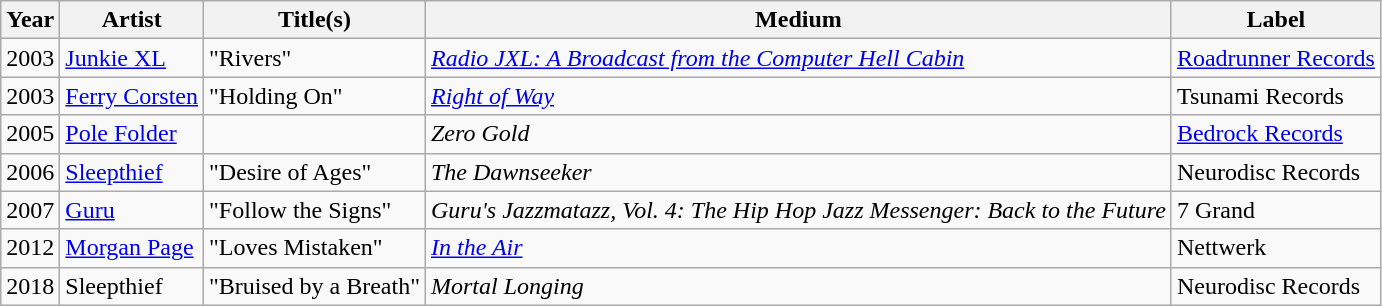<table class="wikitable">
<tr>
<th>Year</th>
<th>Artist</th>
<th>Title(s)</th>
<th>Medium</th>
<th>Label</th>
</tr>
<tr>
<td>2003</td>
<td><a href='#'>Junkie XL</a></td>
<td>"Rivers"</td>
<td><em><a href='#'>Radio JXL: A Broadcast from the Computer Hell Cabin</a></em></td>
<td><a href='#'>Roadrunner Records</a></td>
</tr>
<tr>
<td>2003</td>
<td><a href='#'>Ferry Corsten</a></td>
<td>"Holding On"</td>
<td><em><a href='#'>Right of Way</a></em></td>
<td>Tsunami Records</td>
</tr>
<tr>
<td>2005</td>
<td><a href='#'>Pole Folder</a></td>
<td></td>
<td><em>Zero Gold</em></td>
<td><a href='#'>Bedrock Records</a></td>
</tr>
<tr>
<td>2006</td>
<td><a href='#'>Sleepthief</a></td>
<td>"Desire of Ages"</td>
<td><em>The Dawnseeker</em></td>
<td>Neurodisc Records</td>
</tr>
<tr>
<td>2007</td>
<td><a href='#'>Guru</a></td>
<td>"Follow the Signs"</td>
<td><em>Guru's Jazzmatazz, Vol. 4: The Hip Hop Jazz Messenger: Back to the Future</em></td>
<td>7 Grand</td>
</tr>
<tr>
<td>2012</td>
<td><a href='#'>Morgan Page</a></td>
<td>"Loves Mistaken"</td>
<td><em><a href='#'>In the Air</a></em></td>
<td>Nettwerk</td>
</tr>
<tr>
<td>2018</td>
<td>Sleepthief</td>
<td>"Bruised by a Breath"</td>
<td><em>Mortal Longing</em></td>
<td>Neurodisc Records</td>
</tr>
</table>
